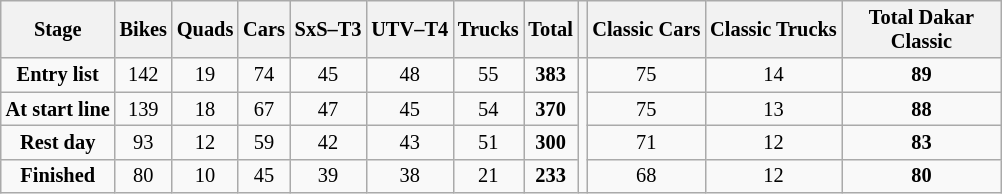<table class="wikitable" style="font-size:85%; text-align:center;">
<tr>
<th>Stage</th>
<th>Bikes</th>
<th>Quads</th>
<th>Cars</th>
<th>SxS–T3</th>
<th>UTV–T4</th>
<th>Trucks</th>
<th>Total</th>
<th></th>
<th>Classic Cars</th>
<th>Classic Trucks</th>
<th>Total Dakar Classic</th>
</tr>
<tr>
<td><strong>Entry list</strong></td>
<td>142</td>
<td>19</td>
<td>74</td>
<td>45</td>
<td>48</td>
<td>55</td>
<td><strong>383</strong></td>
<td rowspan=4></td>
<td>75</td>
<td>14</td>
<td style="width:100px"><strong>89</strong></td>
</tr>
<tr>
<td><strong>At start line</strong></td>
<td>139</td>
<td>18</td>
<td>67</td>
<td>47</td>
<td>45</td>
<td>54</td>
<td><strong>370</strong></td>
<td>75</td>
<td>13</td>
<td style="width:100px"><strong>88</strong></td>
</tr>
<tr>
<td><strong>Rest day</strong></td>
<td>93</td>
<td>12</td>
<td>59</td>
<td>42</td>
<td>43</td>
<td>51</td>
<td><strong>300</strong></td>
<td>71</td>
<td>12</td>
<td style="width:100px"><strong>83</strong></td>
</tr>
<tr>
<td><strong>Finished</strong></td>
<td>80</td>
<td>10</td>
<td>45</td>
<td>39</td>
<td>38</td>
<td>21</td>
<td><strong>233</strong></td>
<td>68</td>
<td>12</td>
<td style="width:100px"><strong>80</strong></td>
</tr>
</table>
